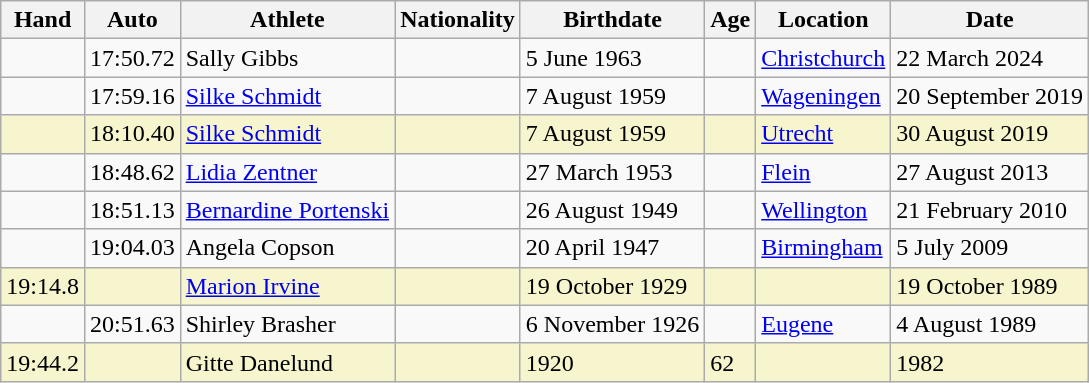<table class="wikitable">
<tr>
<th>Hand</th>
<th>Auto</th>
<th>Athlete</th>
<th>Nationality</th>
<th>Birthdate</th>
<th>Age</th>
<th>Location</th>
<th>Date</th>
</tr>
<tr>
<td></td>
<td>17:50.72</td>
<td>Sally Gibbs</td>
<td></td>
<td>5 June 1963</td>
<td></td>
<td><a href='#'>Christchurch</a></td>
<td>22 March 2024</td>
</tr>
<tr>
<td></td>
<td>17:59.16</td>
<td><a href='#'>Silke Schmidt</a></td>
<td></td>
<td>7 August 1959</td>
<td></td>
<td><a href='#'>Wageningen</a></td>
<td>20 September 2019</td>
</tr>
<tr bgcolor=#f6F5CE>
<td></td>
<td>18:10.40</td>
<td><a href='#'>Silke Schmidt</a></td>
<td></td>
<td>7 August 1959</td>
<td></td>
<td><a href='#'>Utrecht</a></td>
<td>30 August 2019</td>
</tr>
<tr>
<td></td>
<td>18:48.62</td>
<td><a href='#'>Lidia Zentner</a></td>
<td></td>
<td>27 March 1953</td>
<td></td>
<td><a href='#'>Flein</a></td>
<td>27 August 2013</td>
</tr>
<tr>
<td></td>
<td>18:51.13</td>
<td><a href='#'>Bernardine Portenski</a></td>
<td></td>
<td>26 August 1949</td>
<td></td>
<td><a href='#'>Wellington</a></td>
<td>21 February 2010</td>
</tr>
<tr>
<td></td>
<td>19:04.03</td>
<td>Angela Copson</td>
<td></td>
<td>20 April 1947</td>
<td></td>
<td><a href='#'>Birmingham</a></td>
<td>5 July 2009</td>
</tr>
<tr bgcolor=#f6F5CE>
<td>19:14.8</td>
<td></td>
<td><a href='#'>Marion Irvine</a></td>
<td></td>
<td>19 October 1929</td>
<td></td>
<td></td>
<td>19 October 1989</td>
</tr>
<tr>
<td></td>
<td>20:51.63</td>
<td>Shirley Brasher</td>
<td></td>
<td>6 November 1926</td>
<td></td>
<td><a href='#'>Eugene</a></td>
<td>4 August 1989</td>
</tr>
<tr bgcolor=#f6F5CE>
<td>19:44.2</td>
<td></td>
<td>Gitte Danelund</td>
<td></td>
<td>1920</td>
<td>62</td>
<td></td>
<td>1982</td>
</tr>
</table>
